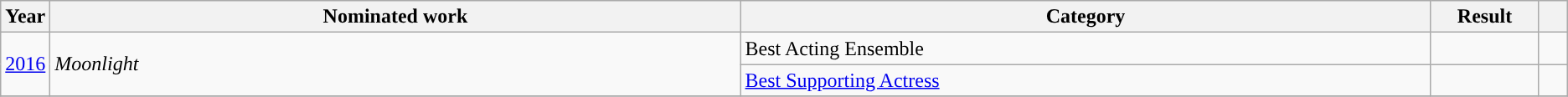<table class="wikitable">
<tr>
<th scope="col" style="width:1em;">Year</th>
<th scope="col" style="width:35em;">Nominated work</th>
<th scope="col" style="width:35em;">Category</th>
<th scope="col" style="width:5em;">Result</th>
<th scope="col" style="width:1em;"></th>
</tr>
<tr>
<td rowspan=2><a href='#'>2016</a></td>
<td rowspan=2><em>Moonlight</em></td>
<td>Best Acting Ensemble</td>
<td></td>
<td></td>
</tr>
<tr>
<td><a href='#'>Best Supporting Actress</a></td>
<td></td>
<td></td>
</tr>
<tr>
</tr>
</table>
